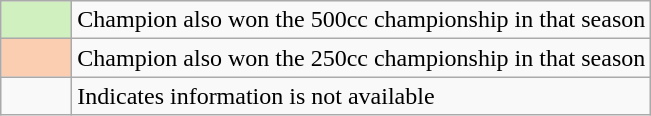<table class="wikitable" border="1">
<tr>
<td width=40px align=center style="background-color:#D0F0C0"></td>
<td>Champion also won the 500cc championship in that season</td>
</tr>
<tr>
<td width=40px align=center style="background-color:#FBCEB1"></td>
<td>Champion also won the 250cc championship in that season</td>
</tr>
<tr>
<td align=center></td>
<td>Indicates information is not available</td>
</tr>
</table>
